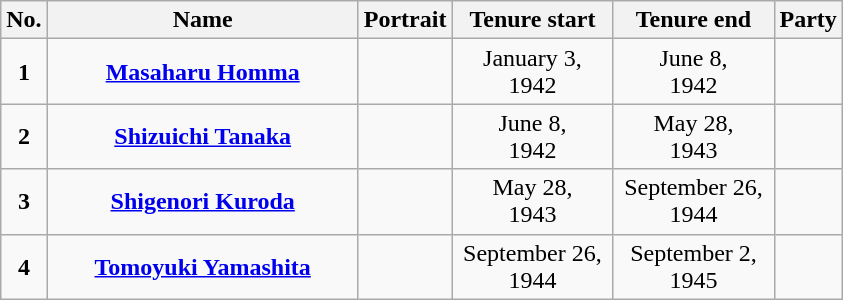<table class="wikitable" style="text-align:center" |>
<tr>
<th>No.</th>
<th width="200px">Name</th>
<th>Portrait</th>
<th width="100px">Tenure start</th>
<th width="100px">Tenure end</th>
<th><strong>Party</strong></th>
</tr>
<tr>
<td><strong>1</strong></td>
<td><strong><a href='#'>Masaharu Homma</a></strong><br></td>
<td></td>
<td>January 3,<br>1942</td>
<td>June 8,<br>1942</td>
<td></td>
</tr>
<tr>
<td><strong>2</strong></td>
<td><strong><a href='#'>Shizuichi Tanaka</a></strong><br></td>
<td></td>
<td>June 8,<br>1942</td>
<td>May 28,<br>1943</td>
<td></td>
</tr>
<tr>
<td><strong>3</strong></td>
<td><strong><a href='#'>Shigenori Kuroda</a></strong><br></td>
<td></td>
<td>May 28,<br>1943</td>
<td>September 26,<br>1944</td>
<td></td>
</tr>
<tr>
<td><strong>4</strong></td>
<td><strong><a href='#'>Tomoyuki Yamashita</a></strong><br></td>
<td></td>
<td>September 26,<br>1944</td>
<td>September 2,<br>1945</td>
<td></td>
</tr>
</table>
